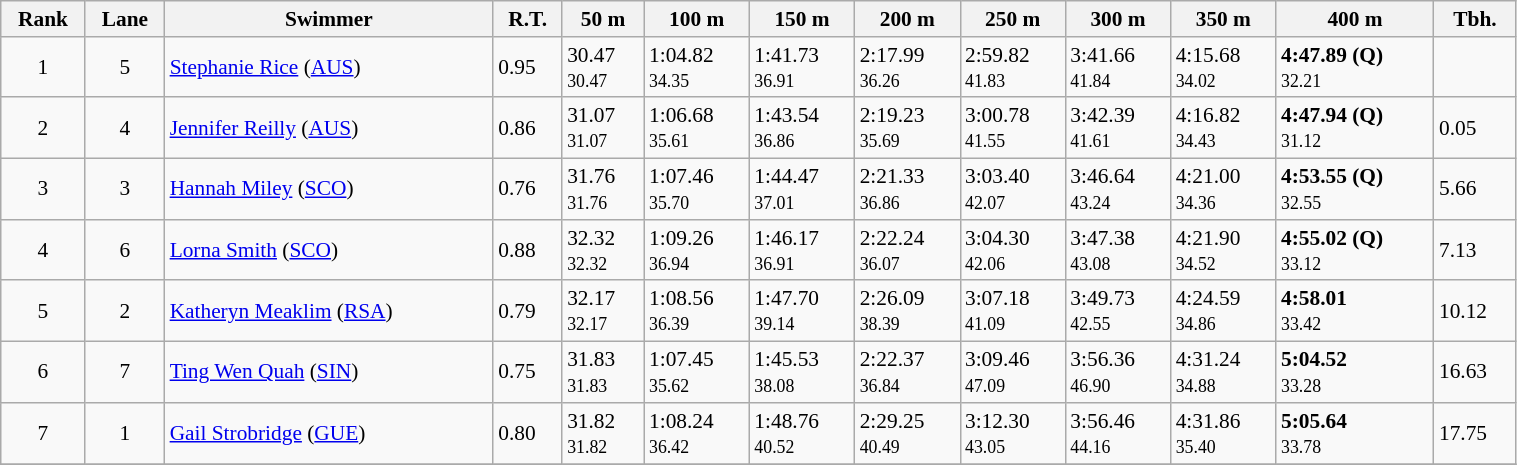<table class="wikitable"  style="text-align:left; font-size:89%;" width=80%>
<tr>
<th>Rank</th>
<th>Lane</th>
<th>Swimmer</th>
<th>R.T.</th>
<th>50 m</th>
<th>100 m</th>
<th>150 m</th>
<th>200 m</th>
<th>250 m</th>
<th>300 m</th>
<th>350 m</th>
<th>400 m</th>
<th>Tbh.</th>
</tr>
<tr>
<td align="center">1</td>
<td align="center">5</td>
<td> <a href='#'>Stephanie Rice</a> (<a href='#'>AUS</a>)</td>
<td>0.95</td>
<td>30.47<br><small>30.47</small></td>
<td>1:04.82<br><small>34.35</small></td>
<td>1:41.73<br><small>36.91</small></td>
<td>2:17.99<br><small>36.26</small></td>
<td>2:59.82<br><small>41.83</small></td>
<td>3:41.66<br><small>41.84</small></td>
<td>4:15.68<br><small>34.02</small></td>
<td><strong>4:47.89 (Q)</strong><br><small>32.21</small></td>
<td> </td>
</tr>
<tr>
<td align="center">2</td>
<td align="center">4</td>
<td> <a href='#'>Jennifer Reilly</a> (<a href='#'>AUS</a>)</td>
<td>0.86</td>
<td>31.07<br><small>31.07</small></td>
<td>1:06.68<br><small>35.61</small></td>
<td>1:43.54<br><small>36.86</small></td>
<td>2:19.23<br><small>35.69</small></td>
<td>3:00.78<br><small>41.55</small></td>
<td>3:42.39<br><small>41.61</small></td>
<td>4:16.82<br><small>34.43</small></td>
<td><strong>4:47.94 (Q)</strong><br><small>31.12</small></td>
<td>0.05</td>
</tr>
<tr>
<td align="center">3</td>
<td align="center">3</td>
<td> <a href='#'>Hannah Miley</a> (<a href='#'>SCO</a>)</td>
<td>0.76</td>
<td>31.76<br><small>31.76</small></td>
<td>1:07.46<br><small>35.70</small></td>
<td>1:44.47<br><small>37.01</small></td>
<td>2:21.33<br><small>36.86</small></td>
<td>3:03.40<br><small>42.07</small></td>
<td>3:46.64<br><small>43.24</small></td>
<td>4:21.00<br><small>34.36</small></td>
<td><strong>4:53.55 (Q)</strong><br><small>32.55</small></td>
<td>5.66</td>
</tr>
<tr>
<td align="center">4</td>
<td align="center">6</td>
<td> <a href='#'>Lorna Smith</a> (<a href='#'>SCO</a>)</td>
<td>0.88</td>
<td>32.32<br><small>32.32</small></td>
<td>1:09.26<br><small>36.94</small></td>
<td>1:46.17<br><small>36.91</small></td>
<td>2:22.24<br><small>36.07</small></td>
<td>3:04.30<br><small>42.06</small></td>
<td>3:47.38<br><small>43.08</small></td>
<td>4:21.90<br><small>34.52</small></td>
<td><strong>4:55.02 (Q)</strong><br><small>33.12</small></td>
<td>7.13</td>
</tr>
<tr>
<td align="center">5</td>
<td align="center">2</td>
<td> <a href='#'>Katheryn Meaklim</a> (<a href='#'>RSA</a>)</td>
<td>0.79</td>
<td>32.17<br><small>32.17</small></td>
<td>1:08.56<br><small>36.39</small></td>
<td>1:47.70<br><small>39.14</small></td>
<td>2:26.09<br><small>38.39</small></td>
<td>3:07.18<br><small>41.09</small></td>
<td>3:49.73<br><small>42.55</small></td>
<td>4:24.59<br><small>34.86</small></td>
<td><strong>4:58.01</strong><br><small>33.42</small></td>
<td>10.12</td>
</tr>
<tr>
<td align="center">6</td>
<td align="center">7</td>
<td> <a href='#'>Ting Wen Quah</a> (<a href='#'>SIN</a>)</td>
<td>0.75</td>
<td>31.83<br><small>31.83</small></td>
<td>1:07.45<br><small>35.62</small></td>
<td>1:45.53<br><small>38.08</small></td>
<td>2:22.37<br><small>36.84</small></td>
<td>3:09.46<br><small>47.09</small></td>
<td>3:56.36<br><small>46.90</small></td>
<td>4:31.24<br><small>34.88</small></td>
<td><strong>5:04.52</strong><br><small>33.28</small></td>
<td>16.63</td>
</tr>
<tr>
<td align="center">7</td>
<td align="center">1</td>
<td> <a href='#'>Gail Strobridge</a> (<a href='#'>GUE</a>)</td>
<td>0.80</td>
<td>31.82<br><small>31.82</small></td>
<td>1:08.24<br><small>36.42</small></td>
<td>1:48.76<br><small>40.52</small></td>
<td>2:29.25<br><small>40.49</small></td>
<td>3:12.30<br><small>43.05</small></td>
<td>3:56.46<br><small>44.16</small></td>
<td>4:31.86<br><small>35.40</small></td>
<td><strong>5:05.64</strong><br><small>33.78</small></td>
<td>17.75</td>
</tr>
<tr>
</tr>
</table>
